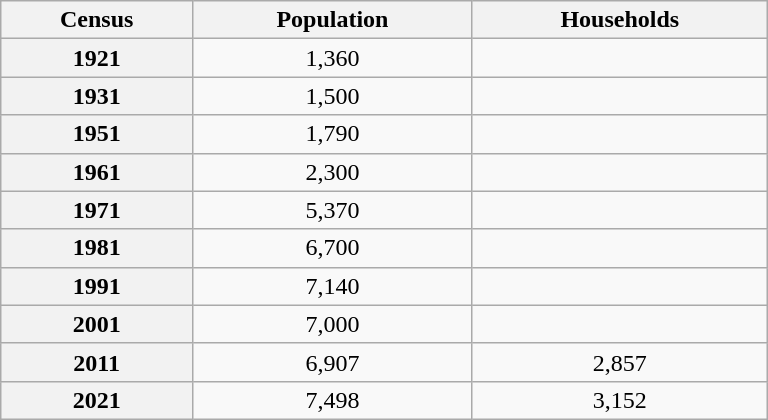<table class="wikitable" style="width:32em; text-align:center;">
<tr>
<th scope=col>Census</th>
<th scope=col>Population</th>
<th scope=col>Households</th>
</tr>
<tr>
<th scope=row>1921</th>
<td>1,360</td>
<td></td>
</tr>
<tr>
<th scope=row>1931</th>
<td>1,500</td>
<td></td>
</tr>
<tr>
<th scope=row>1951</th>
<td>1,790</td>
<td></td>
</tr>
<tr>
<th scope=row>1961</th>
<td>2,300</td>
<td></td>
</tr>
<tr>
<th scope=row>1971</th>
<td>5,370</td>
<td></td>
</tr>
<tr>
<th scope=row>1981</th>
<td>6,700</td>
<td></td>
</tr>
<tr>
<th scope=row>1991</th>
<td>7,140</td>
<td></td>
</tr>
<tr>
<th scope=row>2001</th>
<td>7,000</td>
<td></td>
</tr>
<tr>
<th scope=row>2011</th>
<td>6,907</td>
<td>2,857</td>
</tr>
<tr>
<th scope=row>2021</th>
<td>7,498</td>
<td>3,152</td>
</tr>
</table>
